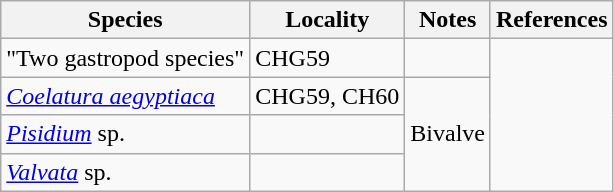<table class="wikitable">
<tr>
<th>Species</th>
<th>Locality</th>
<th>Notes</th>
<th>References</th>
</tr>
<tr>
<td>"Two gastropod species"</td>
<td>CHG59</td>
<td></td>
<td rowspan="4"></td>
</tr>
<tr>
<td><em><a href='#'>Coelatura aegyptiaca</a></em></td>
<td>CHG59, CH60</td>
<td rowspan="3">Bivalve</td>
</tr>
<tr>
<td><em><a href='#'>Pisidium</a></em> sp.</td>
<td></td>
</tr>
<tr>
<td><em><a href='#'>Valvata</a></em> sp.</td>
<td></td>
</tr>
</table>
